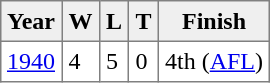<table class="toccolours" border="1" cellpadding="4" cellspacing="2" style="border-collapse: collapse; margin:1em auto;">
<tr bgcolor="#efefef">
<th>Year</th>
<th>W</th>
<th>L</th>
<th>T</th>
<th>Finish</th>
</tr>
<tr>
<td><a href='#'>1940</a></td>
<td>4</td>
<td>5</td>
<td>0</td>
<td>4th (<a href='#'>AFL</a>)</td>
</tr>
</table>
